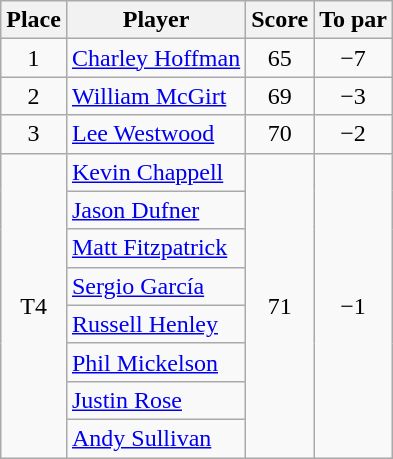<table class="wikitable">
<tr>
<th>Place</th>
<th>Player</th>
<th>Score</th>
<th>To par</th>
</tr>
<tr>
<td align=center>1</td>
<td> <a href='#'>Charley Hoffman</a></td>
<td align=center>65</td>
<td align=center>−7</td>
</tr>
<tr>
<td align=center>2</td>
<td> <a href='#'>William McGirt</a></td>
<td align=center>69</td>
<td align=center>−3</td>
</tr>
<tr>
<td align=center>3</td>
<td> <a href='#'>Lee Westwood</a></td>
<td align=center>70</td>
<td align=center>−2</td>
</tr>
<tr>
<td rowspan=8 align=center>T4</td>
<td> <a href='#'>Kevin Chappell</a></td>
<td rowspan=8 align=center>71</td>
<td rowspan=8 align=center>−1</td>
</tr>
<tr>
<td> <a href='#'>Jason Dufner</a></td>
</tr>
<tr>
<td> <a href='#'>Matt Fitzpatrick</a></td>
</tr>
<tr>
<td> <a href='#'>Sergio García</a></td>
</tr>
<tr>
<td> <a href='#'>Russell Henley</a></td>
</tr>
<tr>
<td> <a href='#'>Phil Mickelson</a></td>
</tr>
<tr>
<td> <a href='#'>Justin Rose</a></td>
</tr>
<tr>
<td> <a href='#'>Andy Sullivan</a></td>
</tr>
</table>
